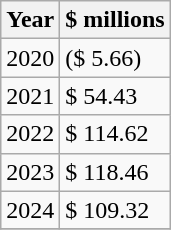<table class="wikitable sortable" style="margin-right:1em; float:center">
<tr>
<th>Year</th>
<th>$ millions<br></th>
</tr>
<tr>
<td>2020</td>
<td>($ 5.66)</td>
</tr>
<tr>
<td>2021</td>
<td>$ 54.43</td>
</tr>
<tr>
<td>2022</td>
<td>$ 114.62</td>
</tr>
<tr>
<td>2023</td>
<td>$ 118.46</td>
</tr>
<tr>
<td>2024</td>
<td>$ 109.32</td>
</tr>
<tr>
</tr>
</table>
